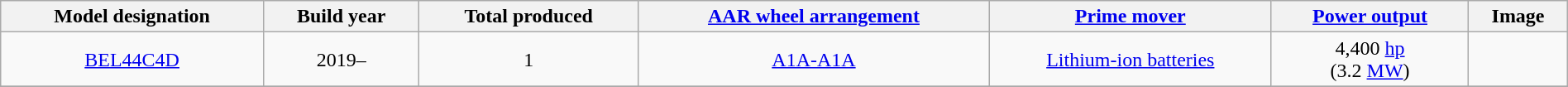<table class="wikitable sortable" style="width: 100%">
<tr>
<th>Model designation</th>
<th>Build year</th>
<th>Total produced</th>
<th class="unsortable"><a href='#'>AAR wheel arrangement</a></th>
<th class="unsortable"><a href='#'>Prime mover</a></th>
<th><a href='#'>Power output</a></th>
<th class="unsortable">Image</th>
</tr>
<tr align = "center">
<td><a href='#'>BEL44C4D</a></td>
<td>2019–</td>
<td>1</td>
<td><a href='#'>A1A-A1A</a></td>
<td><a href='#'>Lithium-ion batteries</a></td>
<td>4,400 <a href='#'>hp</a><br>(3.2 <a href='#'>MW</a>)</td>
<td></td>
</tr>
<tr align = "center">
</tr>
</table>
